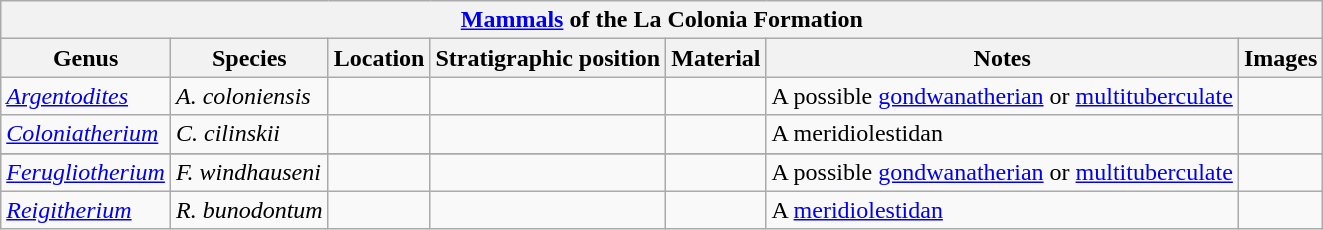<table class="wikitable" align="center">
<tr>
<th colspan="7" align="center"><strong><a href='#'>Mammals</a> of the La Colonia Formation</strong></th>
</tr>
<tr>
<th>Genus</th>
<th>Species</th>
<th>Location</th>
<th>Stratigraphic position</th>
<th>Material</th>
<th>Notes</th>
<th>Images</th>
</tr>
<tr>
<td><em><a href='#'>Argentodites</a></em></td>
<td><em>A. coloniensis</em></td>
<td></td>
<td></td>
<td></td>
<td>A possible <a href='#'>gondwanatherian</a> or <a href='#'>multituberculate</a></td>
<td></td>
</tr>
<tr>
<td><em><a href='#'>Coloniatherium</a></em></td>
<td><em>C. cilinskii</em></td>
<td></td>
<td></td>
<td></td>
<td>A meridiolestidan</td>
<td></td>
</tr>
<tr>
</tr>
<tr>
<td><em><a href='#'>Ferugliotherium</a></em></td>
<td><em>F. windhauseni</em></td>
<td></td>
<td></td>
<td></td>
<td>A possible <a href='#'>gondwanatherian</a> or <a href='#'>multituberculate</a></td>
<td></td>
</tr>
<tr>
<td><em><a href='#'>Reigitherium</a></em></td>
<td><em>R. bunodontum</em></td>
<td></td>
<td></td>
<td></td>
<td>A <a href='#'>meridiolestidan</a></td>
<td></td>
</tr>
</table>
